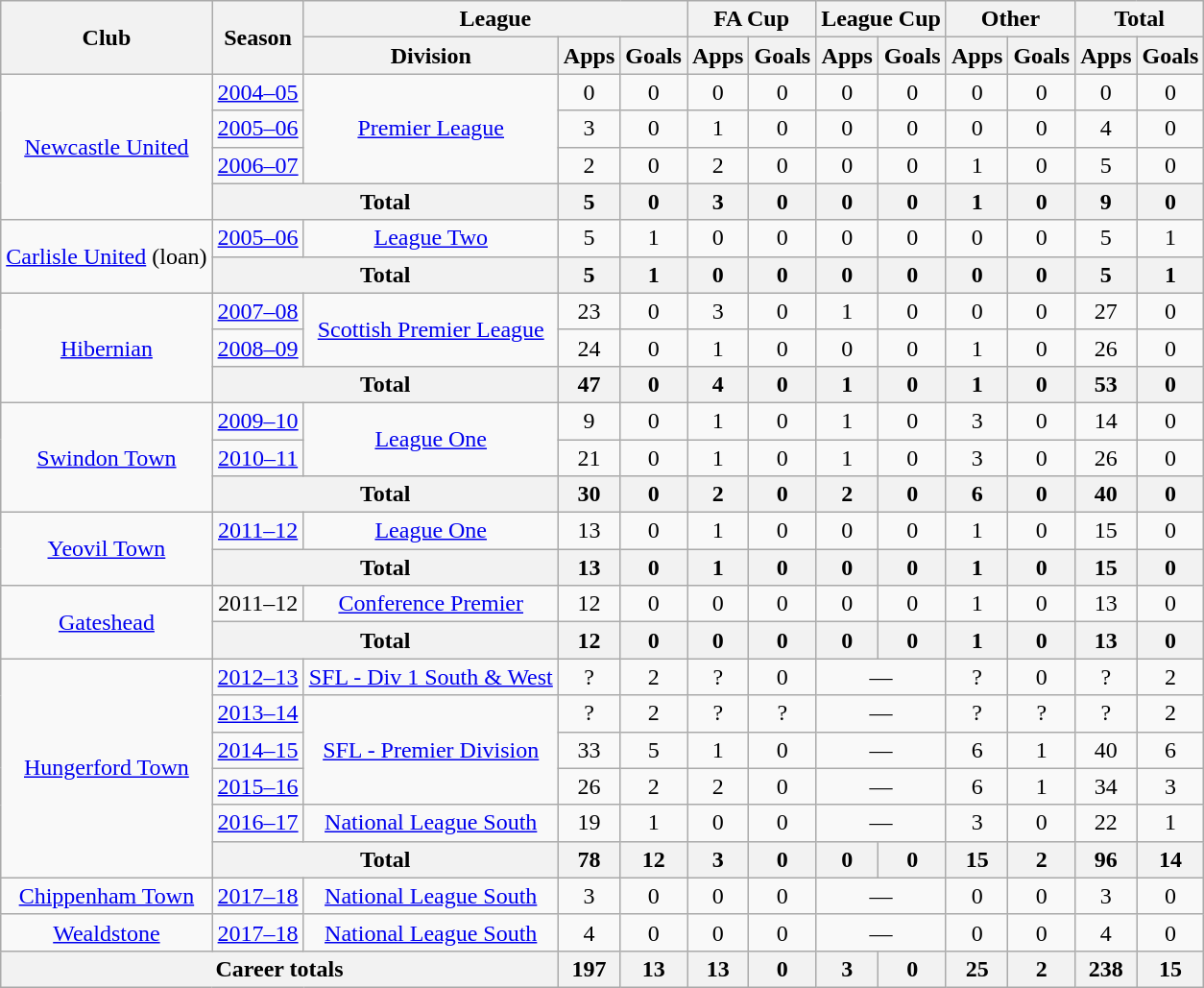<table class="wikitable" style="text-align: center">
<tr>
<th rowspan="2">Club</th>
<th rowspan="2">Season</th>
<th colspan="3">League</th>
<th colspan="2">FA Cup</th>
<th colspan="2">League Cup</th>
<th colspan="2">Other</th>
<th colspan="2">Total</th>
</tr>
<tr>
<th>Division</th>
<th>Apps</th>
<th>Goals</th>
<th>Apps</th>
<th>Goals</th>
<th>Apps</th>
<th>Goals</th>
<th>Apps</th>
<th>Goals</th>
<th>Apps</th>
<th>Goals</th>
</tr>
<tr>
<td rowspan="4"><a href='#'>Newcastle United</a></td>
<td><a href='#'>2004–05</a></td>
<td rowspan="3"><a href='#'>Premier League</a></td>
<td>0</td>
<td>0</td>
<td>0</td>
<td>0</td>
<td>0</td>
<td>0</td>
<td>0</td>
<td>0</td>
<td>0</td>
<td>0</td>
</tr>
<tr>
<td><a href='#'>2005–06</a></td>
<td>3</td>
<td>0</td>
<td>1</td>
<td>0</td>
<td>0</td>
<td>0</td>
<td>0</td>
<td>0</td>
<td>4</td>
<td>0</td>
</tr>
<tr>
<td><a href='#'>2006–07</a></td>
<td>2</td>
<td>0</td>
<td>2</td>
<td>0</td>
<td>0</td>
<td>0</td>
<td>1</td>
<td>0</td>
<td>5</td>
<td>0</td>
</tr>
<tr>
<th colspan="2">Total</th>
<th>5</th>
<th>0</th>
<th>3</th>
<th>0</th>
<th>0</th>
<th>0</th>
<th>1</th>
<th>0</th>
<th>9</th>
<th>0</th>
</tr>
<tr>
<td rowspan="2"><a href='#'>Carlisle United</a> (loan)</td>
<td><a href='#'>2005–06</a></td>
<td><a href='#'>League Two</a></td>
<td>5</td>
<td>1</td>
<td>0</td>
<td>0</td>
<td>0</td>
<td>0</td>
<td>0</td>
<td>0</td>
<td>5</td>
<td>1</td>
</tr>
<tr>
<th colspan="2">Total</th>
<th>5</th>
<th>1</th>
<th>0</th>
<th>0</th>
<th>0</th>
<th>0</th>
<th>0</th>
<th>0</th>
<th>5</th>
<th>1</th>
</tr>
<tr>
<td rowspan="3"><a href='#'>Hibernian</a></td>
<td><a href='#'>2007–08</a></td>
<td rowspan="2"><a href='#'>Scottish Premier League</a></td>
<td>23</td>
<td>0</td>
<td>3</td>
<td>0</td>
<td>1</td>
<td>0</td>
<td>0</td>
<td>0</td>
<td>27</td>
<td>0</td>
</tr>
<tr>
<td><a href='#'>2008–09</a></td>
<td>24</td>
<td>0</td>
<td>1</td>
<td>0</td>
<td>0</td>
<td>0</td>
<td>1</td>
<td>0</td>
<td>26</td>
<td>0</td>
</tr>
<tr>
<th colspan="2">Total</th>
<th>47</th>
<th>0</th>
<th>4</th>
<th>0</th>
<th>1</th>
<th>0</th>
<th>1</th>
<th>0</th>
<th>53</th>
<th>0</th>
</tr>
<tr>
<td rowspan="3"><a href='#'>Swindon Town</a></td>
<td><a href='#'>2009–10</a></td>
<td rowspan="2"><a href='#'>League One</a></td>
<td>9</td>
<td>0</td>
<td>1</td>
<td>0</td>
<td>1</td>
<td>0</td>
<td>3</td>
<td>0</td>
<td>14</td>
<td>0</td>
</tr>
<tr>
<td><a href='#'>2010–11</a></td>
<td>21</td>
<td>0</td>
<td>1</td>
<td>0</td>
<td>1</td>
<td>0</td>
<td>3</td>
<td>0</td>
<td>26</td>
<td>0</td>
</tr>
<tr>
<th colspan="2">Total</th>
<th>30</th>
<th>0</th>
<th>2</th>
<th>0</th>
<th>2</th>
<th>0</th>
<th>6</th>
<th>0</th>
<th>40</th>
<th>0</th>
</tr>
<tr>
<td rowspan="2"><a href='#'>Yeovil Town</a></td>
<td><a href='#'>2011–12</a></td>
<td><a href='#'>League One</a></td>
<td>13</td>
<td>0</td>
<td>1</td>
<td>0</td>
<td>0</td>
<td>0</td>
<td>1</td>
<td>0</td>
<td>15</td>
<td>0</td>
</tr>
<tr>
<th colspan="2">Total</th>
<th>13</th>
<th>0</th>
<th>1</th>
<th>0</th>
<th>0</th>
<th>0</th>
<th>1</th>
<th>0</th>
<th>15</th>
<th>0</th>
</tr>
<tr>
<td rowspan="2"><a href='#'>Gateshead</a></td>
<td>2011–12</td>
<td><a href='#'>Conference Premier</a></td>
<td>12</td>
<td>0</td>
<td>0</td>
<td>0</td>
<td>0</td>
<td>0</td>
<td>1</td>
<td>0</td>
<td>13</td>
<td>0</td>
</tr>
<tr>
<th colspan="2">Total</th>
<th>12</th>
<th>0</th>
<th>0</th>
<th>0</th>
<th>0</th>
<th>0</th>
<th>1</th>
<th>0</th>
<th>13</th>
<th>0</th>
</tr>
<tr>
<td rowspan="6"><a href='#'>Hungerford Town</a></td>
<td><a href='#'>2012–13</a></td>
<td><a href='#'>SFL - Div 1 South & West</a></td>
<td>?</td>
<td>2</td>
<td>?</td>
<td>0</td>
<td colspan="2">—</td>
<td>?</td>
<td>0</td>
<td>?</td>
<td>2</td>
</tr>
<tr>
<td><a href='#'>2013–14</a></td>
<td rowspan="3"><a href='#'>SFL - Premier Division</a></td>
<td>?</td>
<td>2</td>
<td>?</td>
<td>?</td>
<td colspan="2">—</td>
<td>?</td>
<td>?</td>
<td>?</td>
<td>2</td>
</tr>
<tr>
<td><a href='#'>2014–15</a></td>
<td>33</td>
<td>5</td>
<td>1</td>
<td>0</td>
<td colspan="2">—</td>
<td>6</td>
<td>1</td>
<td>40</td>
<td>6</td>
</tr>
<tr>
<td><a href='#'>2015–16</a></td>
<td>26</td>
<td>2</td>
<td>2</td>
<td>0</td>
<td colspan="2">—</td>
<td>6</td>
<td>1</td>
<td>34</td>
<td>3</td>
</tr>
<tr>
<td><a href='#'>2016–17</a></td>
<td><a href='#'>National League South</a></td>
<td>19</td>
<td>1</td>
<td>0</td>
<td>0</td>
<td colspan="2">—</td>
<td>3</td>
<td>0</td>
<td>22</td>
<td>1</td>
</tr>
<tr>
<th colspan="2">Total</th>
<th>78</th>
<th>12</th>
<th>3</th>
<th>0</th>
<th>0</th>
<th>0</th>
<th>15</th>
<th>2</th>
<th>96</th>
<th>14</th>
</tr>
<tr>
<td><a href='#'>Chippenham Town</a></td>
<td><a href='#'>2017–18</a></td>
<td><a href='#'>National League South</a></td>
<td>3</td>
<td>0</td>
<td>0</td>
<td>0</td>
<td colspan="2">—</td>
<td>0</td>
<td>0</td>
<td>3</td>
<td>0</td>
</tr>
<tr>
<td><a href='#'>Wealdstone</a></td>
<td><a href='#'>2017–18</a></td>
<td><a href='#'>National League South</a></td>
<td>4</td>
<td>0</td>
<td>0</td>
<td>0</td>
<td colspan="2">—</td>
<td>0</td>
<td>0</td>
<td>4</td>
<td>0</td>
</tr>
<tr>
<th colspan="3">Career totals</th>
<th>197</th>
<th>13</th>
<th>13</th>
<th>0</th>
<th>3</th>
<th>0</th>
<th>25</th>
<th>2</th>
<th>238</th>
<th>15</th>
</tr>
</table>
